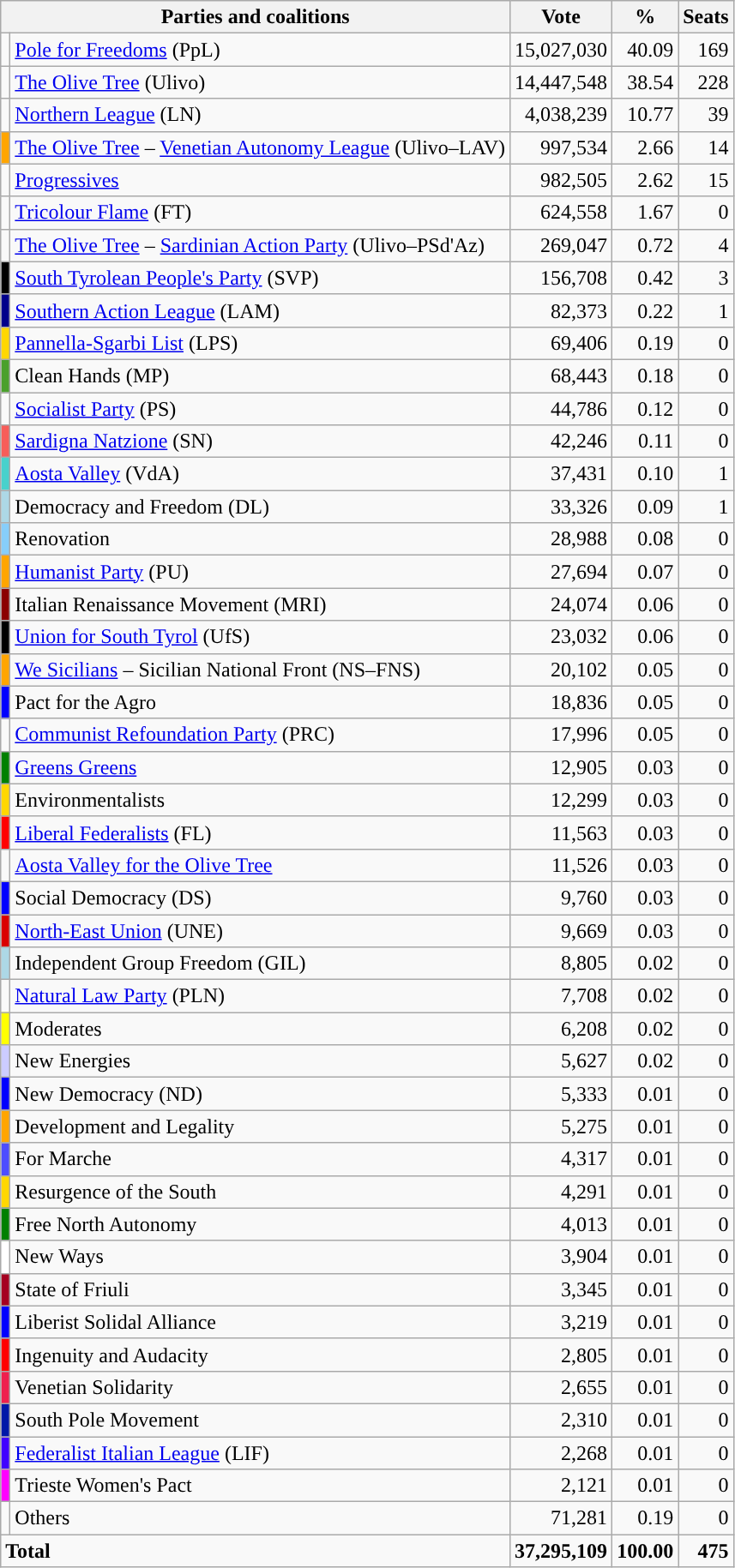<table class=wikitable style=text-align:right>
<tr>
<th colspan=2>Parties and coalitions</th>
<th>Vote</th>
<th>%</th>
<th>Seats</th>
</tr>
<tr>
<td></td>
<td align="left"><a href='#'>Pole for Freedoms</a> (PpL)</td>
<td align="right">15,027,030</td>
<td align="right">40.09</td>
<td align="right">169</td>
</tr>
<tr>
<td></td>
<td align="left"><a href='#'>The Olive Tree</a> (Ulivo)</td>
<td align="right">14,447,548</td>
<td align="right">38.54</td>
<td align="right">228</td>
</tr>
<tr>
<td></td>
<td align="left"><a href='#'>Northern League</a> (LN)</td>
<td align="right">4,038,239</td>
<td align="right">10.77</td>
<td align="right">39</td>
</tr>
<tr>
<td bgcolor="orange"></td>
<td align="left"><a href='#'>The Olive Tree</a> – <a href='#'>Venetian Autonomy League</a> (Ulivo–LAV)</td>
<td align="right">997,534</td>
<td align="right">2.66</td>
<td align="right">14</td>
</tr>
<tr>
<td></td>
<td align="left"><a href='#'>Progressives</a></td>
<td align="right">982,505</td>
<td align="right">2.62</td>
<td align="right">15</td>
</tr>
<tr>
<td></td>
<td align="left"><a href='#'>Tricolour Flame</a> (FT)</td>
<td align="right">624,558</td>
<td align="right">1.67</td>
<td align="right">0</td>
</tr>
<tr>
<td></td>
<td align="left"><a href='#'>The Olive Tree</a> – <a href='#'>Sardinian Action Party</a> (Ulivo–PSd'Az)</td>
<td align="right">269,047</td>
<td align="right">0.72</td>
<td align="right">4</td>
</tr>
<tr>
<td bgcolor="black"></td>
<td align="left"><a href='#'>South Tyrolean People's Party</a> (SVP)</td>
<td align="right">156,708</td>
<td align="right">0.42</td>
<td align="right">3</td>
</tr>
<tr>
<td bgcolor="darkblue"></td>
<td align="left"><a href='#'>Southern Action League</a> (LAM)</td>
<td align="right">82,373</td>
<td align="right">0.22</td>
<td align="right">1</td>
</tr>
<tr>
<td bgcolor="gold"></td>
<td align="left"><a href='#'>Pannella-Sgarbi List</a> (LPS)</td>
<td align="right">69,406</td>
<td align="right">0.19</td>
<td align="right">0</td>
</tr>
<tr>
<td bgcolor="#4AA02C"></td>
<td align="left">Clean Hands (MP)</td>
<td align="right">68,443</td>
<td align="right">0.18</td>
<td align="right">0</td>
</tr>
<tr>
<td></td>
<td align="left"><a href='#'>Socialist Party</a> (PS)</td>
<td align="right">44,786</td>
<td align="right">0.12</td>
<td align="right">0</td>
</tr>
<tr>
<td bgcolor="#F75D59"></td>
<td align="left"><a href='#'>Sardigna Natzione</a> (SN)</td>
<td align="right">42,246</td>
<td align="right">0.11</td>
<td align="right">0</td>
</tr>
<tr>
<td bgcolor="#48D1CC"></td>
<td align="left"><a href='#'>Aosta Valley</a> (VdA)</td>
<td align="right">37,431</td>
<td align="right">0.10</td>
<td align="right">1</td>
</tr>
<tr>
<td bgcolor="lightblue"></td>
<td align="left">Democracy and Freedom (DL)</td>
<td align="right">33,326</td>
<td align="right">0.09</td>
<td align="right">1</td>
</tr>
<tr>
<td bgcolor="lightskyblue"></td>
<td align="left">Renovation</td>
<td align="right">28,988</td>
<td align="right">0.08</td>
<td align="right">0</td>
</tr>
<tr>
<td bgcolor="orange"></td>
<td align="left"><a href='#'>Humanist Party</a> (PU)</td>
<td align="right">27,694</td>
<td align="right">0.07</td>
<td align="right">0</td>
</tr>
<tr>
<td bgcolor="darkred"></td>
<td align="left">Italian Renaissance Movement (MRI)</td>
<td align="right">24,074</td>
<td align="right">0.06</td>
<td align="right">0</td>
</tr>
<tr>
<td bgcolor="black"></td>
<td align="left"><a href='#'>Union for South Tyrol</a> (UfS)</td>
<td align="right">23,032</td>
<td align="right">0.06</td>
<td align="right">0</td>
</tr>
<tr>
<td bgcolor="orange"></td>
<td align="left"><a href='#'>We Sicilians</a> – Sicilian National Front (NS–FNS)</td>
<td align="right">20,102</td>
<td align="right">0.05</td>
<td align="right">0</td>
</tr>
<tr>
<td bgcolor="blue"></td>
<td align="left">Pact for the Agro</td>
<td align="right">18,836</td>
<td align="right">0.05</td>
<td align="right">0</td>
</tr>
<tr>
<td></td>
<td align="left"><a href='#'>Communist Refoundation Party</a> (PRC)</td>
<td align="right">17,996</td>
<td align="right">0.05</td>
<td align="right">0</td>
</tr>
<tr>
<td bgcolor="green"></td>
<td align="left"><a href='#'>Greens Greens</a></td>
<td align="right">12,905</td>
<td align="right">0.03</td>
<td align="right">0</td>
</tr>
<tr>
<td bgcolor="gold"></td>
<td align="left">Environmentalists</td>
<td align="right">12,299</td>
<td align="right">0.03</td>
<td align="right">0</td>
</tr>
<tr>
<td bgcolor="red"></td>
<td align="left"><a href='#'>Liberal Federalists</a> (FL)</td>
<td align="right">11,563</td>
<td align="right">0.03</td>
<td align="right">0</td>
</tr>
<tr>
<td></td>
<td align="left"><a href='#'>Aosta Valley for the Olive Tree</a></td>
<td align="right">11,526</td>
<td align="right">0.03</td>
<td align="right">0</td>
</tr>
<tr>
<td bgcolor="blue"></td>
<td align="left">Social Democracy (DS)</td>
<td align="right">9,760</td>
<td align="right">0.03</td>
<td align="right">0</td>
</tr>
<tr>
<td bgcolor="darknightblue"></td>
<td align="left"><a href='#'>North-East Union</a> (UNE)</td>
<td align="right">9,669</td>
<td align="right">0.03</td>
<td align="right">0</td>
</tr>
<tr>
<td bgcolor="lightblue"></td>
<td align="left">Independent Group Freedom (GIL)</td>
<td align="right">8,805</td>
<td align="right">0.02</td>
<td align="right">0</td>
</tr>
<tr>
<td></td>
<td align="left"><a href='#'>Natural Law Party</a> (PLN)</td>
<td align="right">7,708</td>
<td align="right">0.02</td>
<td align="right">0</td>
</tr>
<tr>
<td bgcolor="yellow"></td>
<td align="left">Moderates</td>
<td align="right">6,208</td>
<td align="right">0.02</td>
<td align="right">0</td>
</tr>
<tr>
<td bgcolor="#CCCCFF"></td>
<td align="left">New Energies</td>
<td align="right">5,627</td>
<td align="right">0.02</td>
<td align="right">0</td>
</tr>
<tr>
<td bgcolor="blue"></td>
<td align="left">New Democracy (ND)</td>
<td align="right">5,333</td>
<td align="right">0.01</td>
<td align="right">0</td>
</tr>
<tr>
<td bgcolor="orange"></td>
<td align="left">Development and Legality</td>
<td align="right">5,275</td>
<td align="right">0.01</td>
<td align="right">0</td>
</tr>
<tr>
<td bgcolor="#4D4DFF"></td>
<td align="left">For Marche</td>
<td align="right">4,317</td>
<td align="right">0.01</td>
<td align="right">0</td>
</tr>
<tr>
<td bgcolor="gold"></td>
<td align="left">Resurgence of the South</td>
<td align="right">4,291</td>
<td align="right">0.01</td>
<td align="right">0</td>
</tr>
<tr>
<td bgcolor="green"></td>
<td align="left">Free North Autonomy</td>
<td align="right">4,013</td>
<td align="right">0.01</td>
<td align="right">0</td>
</tr>
<tr>
<td bgcolor="white"></td>
<td align="left">New Ways</td>
<td align="right">3,904</td>
<td align="right">0.01</td>
<td align="right">0</td>
</tr>
<tr>
<td bgcolor="#A50021"></td>
<td align="left">State of Friuli</td>
<td align="right">3,345</td>
<td align="right">0.01</td>
<td align="right">0</td>
</tr>
<tr>
<td bgcolor="blue"></td>
<td align="left">Liberist Solidal Alliance</td>
<td align="right">3,219</td>
<td align="right">0.01</td>
<td align="right">0</td>
</tr>
<tr>
<td bgcolor="red"></td>
<td align="left">Ingenuity and Audacity</td>
<td align="right">2,805</td>
<td align="right">0.01</td>
<td align="right">0</td>
</tr>
<tr>
<td bgcolor="#EE204E"></td>
<td align="left">Venetian Solidarity</td>
<td align="right">2,655</td>
<td align="right">0.01</td>
<td align="right">0</td>
</tr>
<tr>
<td bgcolor="#0018A8"></td>
<td align="left">South Pole Movement</td>
<td align="right">2,310</td>
<td align="right">0.01</td>
<td align="right">0</td>
</tr>
<tr>
<td bgcolor="#4000FF"></td>
<td align="left"><a href='#'>Federalist Italian League</a> (LIF)</td>
<td align="right">2,268</td>
<td align="right">0.01</td>
<td align="right">0</td>
</tr>
<tr>
<td bgcolor="magenta"></td>
<td align="left">Trieste Women's Pact</td>
<td align="right">2,121</td>
<td align="right">0.01</td>
<td align="right">0</td>
</tr>
<tr>
<td></td>
<td align="left">Others</td>
<td align="right">71,281</td>
<td align="right">0.19</td>
<td align="right">0</td>
</tr>
<tr>
<td align="left" colspan=2><strong>Total</strong></td>
<td align="right"><strong>37,295,109</strong></td>
<td align="right"><strong>100.00</strong></td>
<td align="right"><strong>475</strong></td>
</tr>
</table>
